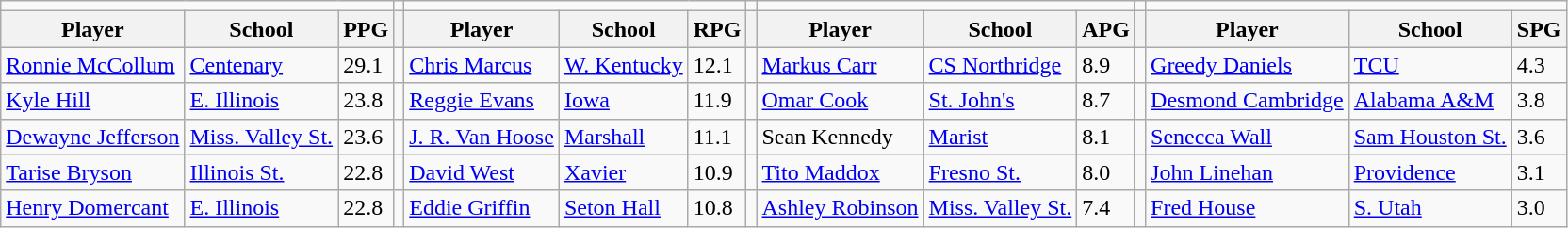<table class="wikitable" style="text-align: left;">
<tr>
<td colspan=3></td>
<td></td>
<td colspan=3></td>
<td></td>
<td colspan=3></td>
<td></td>
<td colspan=3></td>
</tr>
<tr>
<th>Player</th>
<th>School</th>
<th>PPG</th>
<th></th>
<th>Player</th>
<th>School</th>
<th>RPG</th>
<th></th>
<th>Player</th>
<th>School</th>
<th>APG</th>
<th></th>
<th>Player</th>
<th>School</th>
<th>SPG</th>
</tr>
<tr>
<td align="left"><a href='#'>Ronnie McCollum</a></td>
<td><a href='#'>Centenary</a></td>
<td>29.1</td>
<td></td>
<td><a href='#'>Chris Marcus</a></td>
<td><a href='#'>W. Kentucky</a></td>
<td>12.1</td>
<td></td>
<td><a href='#'>Markus Carr</a></td>
<td><a href='#'>CS Northridge</a></td>
<td>8.9</td>
<td></td>
<td><a href='#'>Greedy Daniels</a></td>
<td><a href='#'>TCU</a></td>
<td>4.3</td>
</tr>
<tr>
<td align="left"><a href='#'>Kyle Hill</a></td>
<td><a href='#'>E. Illinois</a></td>
<td>23.8</td>
<td></td>
<td><a href='#'>Reggie Evans</a></td>
<td><a href='#'>Iowa</a></td>
<td>11.9</td>
<td></td>
<td><a href='#'>Omar Cook</a></td>
<td><a href='#'>St. John's</a></td>
<td>8.7</td>
<td></td>
<td><a href='#'>Desmond Cambridge</a></td>
<td><a href='#'>Alabama A&M</a></td>
<td>3.8</td>
</tr>
<tr>
<td align="left"><a href='#'>Dewayne Jefferson</a></td>
<td><a href='#'>Miss. Valley St.</a></td>
<td>23.6</td>
<td></td>
<td><a href='#'>J. R. Van Hoose</a></td>
<td><a href='#'>Marshall</a></td>
<td>11.1</td>
<td></td>
<td>Sean Kennedy</td>
<td><a href='#'>Marist</a></td>
<td>8.1</td>
<td></td>
<td><a href='#'>Senecca Wall</a></td>
<td><a href='#'>Sam Houston St.</a></td>
<td>3.6</td>
</tr>
<tr>
<td align="left"><a href='#'>Tarise Bryson</a></td>
<td><a href='#'>Illinois St.</a></td>
<td>22.8</td>
<td></td>
<td><a href='#'>David West</a></td>
<td><a href='#'>Xavier</a></td>
<td>10.9</td>
<td></td>
<td><a href='#'>Tito Maddox</a></td>
<td><a href='#'>Fresno St.</a></td>
<td>8.0</td>
<td></td>
<td><a href='#'>John Linehan</a></td>
<td><a href='#'>Providence</a></td>
<td>3.1</td>
</tr>
<tr>
<td align="left"><a href='#'>Henry Domercant</a></td>
<td><a href='#'>E. Illinois</a></td>
<td>22.8</td>
<td></td>
<td><a href='#'>Eddie Griffin</a></td>
<td><a href='#'>Seton Hall</a></td>
<td>10.8</td>
<td></td>
<td><a href='#'>Ashley Robinson</a></td>
<td><a href='#'>Miss. Valley St.</a></td>
<td>7.4</td>
<td></td>
<td><a href='#'>Fred House</a></td>
<td><a href='#'>S. Utah</a></td>
<td>3.0</td>
</tr>
</table>
